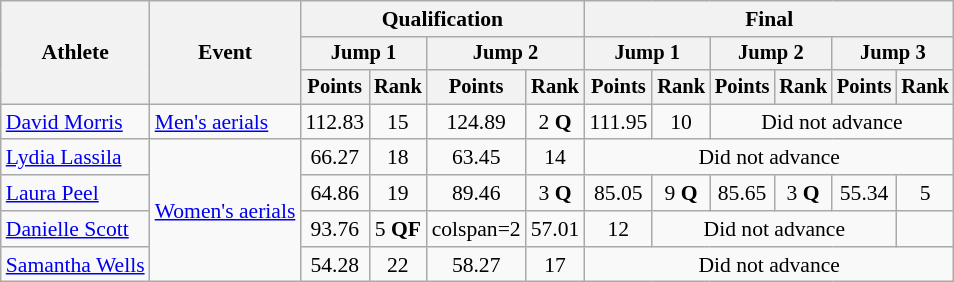<table class="wikitable" style="font-size:90%">
<tr>
<th rowspan="3">Athlete</th>
<th rowspan="3">Event</th>
<th colspan=4>Qualification</th>
<th colspan=6>Final</th>
</tr>
<tr style="font-size:95%">
<th colspan=2>Jump 1</th>
<th colspan=2>Jump 2</th>
<th colspan=2>Jump 1</th>
<th colspan=2>Jump 2</th>
<th colspan=2>Jump 3</th>
</tr>
<tr style="font-size:95%">
<th>Points</th>
<th>Rank</th>
<th>Points</th>
<th>Rank</th>
<th>Points</th>
<th>Rank</th>
<th>Points</th>
<th>Rank</th>
<th>Points</th>
<th>Rank</th>
</tr>
<tr align=center>
<td align=left><a href='#'>David Morris</a></td>
<td align=left><a href='#'>Men's aerials</a></td>
<td>112.83</td>
<td>15</td>
<td>124.89</td>
<td>2 <strong>Q</strong></td>
<td>111.95</td>
<td>10</td>
<td colspan=4>Did not advance</td>
</tr>
<tr align=center>
<td align=left><a href='#'>Lydia Lassila</a></td>
<td align=left rowspan=4><a href='#'>Women's aerials</a></td>
<td>66.27</td>
<td>18</td>
<td>63.45</td>
<td>14</td>
<td colspan=6>Did not advance</td>
</tr>
<tr align=center>
<td align=left><a href='#'>Laura Peel</a></td>
<td>64.86</td>
<td>19</td>
<td>89.46</td>
<td>3 <strong>Q</strong></td>
<td>85.05</td>
<td>9 <strong>Q</strong></td>
<td>85.65</td>
<td>3 <strong>Q</strong></td>
<td>55.34</td>
<td>5</td>
</tr>
<tr align=center>
<td align=left><a href='#'>Danielle Scott</a></td>
<td>93.76</td>
<td>5 <strong>QF</strong></td>
<td>colspan=2 </td>
<td>57.01</td>
<td>12</td>
<td colspan=4>Did not advance</td>
</tr>
<tr align=center>
<td align=left><a href='#'>Samantha Wells</a></td>
<td>54.28</td>
<td>22</td>
<td>58.27</td>
<td>17</td>
<td colspan=6>Did not advance</td>
</tr>
</table>
